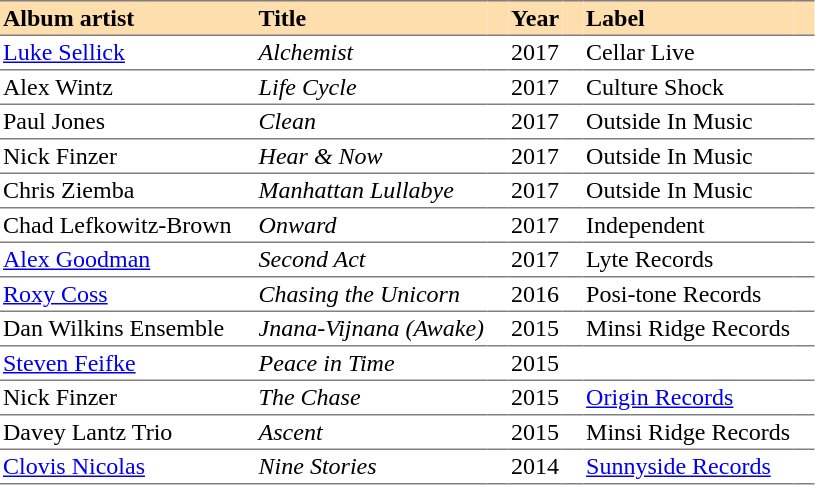<table cellspacing="0" cellpadding="2" border="0">
<tr style="background:#ffdead;">
<th align="left" style="border-bottom:1px solid grey; border-top:1px solid grey;">Album artist</th>
<th width="10" style="border-bottom:1px solid grey; border-top:1px solid grey;"></th>
<th align="left" style="border-bottom:1px solid grey; border-top:1px solid grey;">Title</th>
<th width="10" style="border-bottom:1px solid grey; border-top:1px solid grey;"></th>
<th align="left" style="border-bottom:1px solid grey; border-top:1px solid grey;">Year</th>
<th width="10" style="border-bottom:1px solid grey; border-top:1px solid grey;"></th>
<th align="left" style="border-bottom:1px solid grey; border-top:1px solid grey;">Label</th>
<th width="10" style="border-bottom:1px solid grey; border-top:1px solid grey;"></th>
</tr>
<tr>
<td style="border-bottom:1px solid grey;"><a href='#'>Luke Sellick</a></td>
<td style="border-bottom:1px solid grey;"></td>
<td style="border-bottom:1px solid grey;"><em>Alchemist</em></td>
<td style="border-bottom:1px solid grey;"></td>
<td style="border-bottom:1px solid grey;">2017</td>
<td style="border-bottom:1px solid grey;"></td>
<td style="border-bottom:1px solid grey;">Cellar Live</td>
<td style="border-bottom:1px solid grey;"></td>
</tr>
<tr>
<td style="border-bottom:1px solid grey;">Alex Wintz</td>
<td style="border-bottom:1px solid grey;"></td>
<td style="border-bottom:1px solid grey;"><em>Life Cycle</em></td>
<td style="border-bottom:1px solid grey;"></td>
<td style="border-bottom:1px solid grey;">2017</td>
<td style="border-bottom:1px solid grey;"></td>
<td style="border-bottom:1px solid grey;">Culture Shock</td>
<td style="border-bottom:1px solid grey;"></td>
</tr>
<tr>
<td style="border-bottom:1px solid grey;">Paul Jones</td>
<td style="border-bottom:1px solid grey;"></td>
<td style="border-bottom:1px solid grey;"><em>Clean</em></td>
<td style="border-bottom:1px solid grey;"></td>
<td style="border-bottom:1px solid grey;">2017</td>
<td style="border-bottom:1px solid grey;"></td>
<td style="border-bottom:1px solid grey;">Outside In Music</td>
<td style="border-bottom:1px solid grey;"></td>
</tr>
<tr>
<td style="border-bottom:1px solid grey;">Nick Finzer</td>
<td style="border-bottom:1px solid grey;"></td>
<td style="border-bottom:1px solid grey;"><em>Hear & Now</em></td>
<td style="border-bottom:1px solid grey;"></td>
<td style="border-bottom:1px solid grey;">2017</td>
<td style="border-bottom:1px solid grey;"></td>
<td style="border-bottom:1px solid grey;">Outside In Music</td>
<td style="border-bottom:1px solid grey;"></td>
</tr>
<tr>
<td style="border-bottom:1px solid grey;">Chris Ziemba</td>
<td style="border-bottom:1px solid grey;"></td>
<td style="border-bottom:1px solid grey;"><em>Manhattan Lullabye</em></td>
<td style="border-bottom:1px solid grey;"></td>
<td style="border-bottom:1px solid grey;">2017</td>
<td style="border-bottom:1px solid grey;"></td>
<td style="border-bottom:1px solid grey;">Outside In Music</td>
<td style="border-bottom:1px solid grey;"></td>
</tr>
<tr>
<td style="border-bottom:1px solid grey;">Chad Lefkowitz-Brown</td>
<td style="border-bottom:1px solid grey;"></td>
<td style="border-bottom:1px solid grey;"><em>Onward</em></td>
<td style="border-bottom:1px solid grey;"></td>
<td style="border-bottom:1px solid grey;">2017</td>
<td style="border-bottom:1px solid grey;"></td>
<td style="border-bottom:1px solid grey;">Independent</td>
<td style="border-bottom:1px solid grey;"></td>
</tr>
<tr>
<td style="border-bottom:1px solid grey;"><a href='#'>Alex Goodman</a></td>
<td style="border-bottom:1px solid grey;"></td>
<td style="border-bottom:1px solid grey;"><em>Second Act</em></td>
<td style="border-bottom:1px solid grey;"></td>
<td style="border-bottom:1px solid grey;">2017</td>
<td style="border-bottom:1px solid grey;"></td>
<td style="border-bottom:1px solid grey;">Lyte Records</td>
<td style="border-bottom:1px solid grey;"></td>
</tr>
<tr>
<td style="border-bottom:1px solid grey;"><a href='#'>Roxy Coss</a></td>
<td style="border-bottom:1px solid grey;"></td>
<td style="border-bottom:1px solid grey;"><em>Chasing the Unicorn</em></td>
<td style="border-bottom:1px solid grey;"></td>
<td style="border-bottom:1px solid grey;">2016</td>
<td style="border-bottom:1px solid grey;"></td>
<td style="border-bottom:1px solid grey;">Posi-tone Records</td>
<td style="border-bottom:1px solid grey;"></td>
</tr>
<tr>
<td style="border-bottom:1px solid grey;">Dan Wilkins Ensemble</td>
<td style="border-bottom:1px solid grey;"></td>
<td style="border-bottom:1px solid grey;"><em>Jnana-Vijnana (Awake)</em></td>
<td style="border-bottom:1px solid grey;"></td>
<td style="border-bottom:1px solid grey;">2015</td>
<td style="border-bottom:1px solid grey;"></td>
<td style="border-bottom:1px solid grey;">Minsi Ridge Records</td>
<td style="border-bottom:1px solid grey;"></td>
</tr>
<tr>
<td style="border-bottom:1px solid grey;"><a href='#'>Steven Feifke</a></td>
<td style="border-bottom:1px solid grey;"></td>
<td style="border-bottom:1px solid grey;"><em>Peace in Time</em></td>
<td style="border-bottom:1px solid grey;"></td>
<td style="border-bottom:1px solid grey;">2015</td>
<td style="border-bottom:1px solid grey;"></td>
<td style="border-bottom:1px solid grey;"></td>
<td style="border-bottom:1px solid grey;"></td>
</tr>
<tr>
<td style="border-bottom:1px solid grey;">Nick Finzer</td>
<td style="border-bottom:1px solid grey;"></td>
<td style="border-bottom:1px solid grey;"><em>The Chase</em></td>
<td style="border-bottom:1px solid grey;"></td>
<td style="border-bottom:1px solid grey;">2015</td>
<td style="border-bottom:1px solid grey;"></td>
<td style="border-bottom:1px solid grey;"><a href='#'>Origin Records</a></td>
<td style="border-bottom:1px solid grey;"></td>
</tr>
<tr>
<td style="border-bottom:1px solid grey;">Davey Lantz Trio</td>
<td style="border-bottom:1px solid grey;"></td>
<td style="border-bottom:1px solid grey;"><em>Ascent</em></td>
<td style="border-bottom:1px solid grey;"></td>
<td style="border-bottom:1px solid grey;">2015</td>
<td style="border-bottom:1px solid grey;"></td>
<td style="border-bottom:1px solid grey;">Minsi Ridge Records</td>
<td style="border-bottom:1px solid grey;"></td>
</tr>
<tr>
<td style="border-bottom:1px solid grey;"><a href='#'>Clovis Nicolas</a></td>
<td style="border-bottom:1px solid grey;"></td>
<td style="border-bottom:1px solid grey;"><em>Nine Stories</em></td>
<td style="border-bottom:1px solid grey;"></td>
<td style="border-bottom:1px solid grey;">2014</td>
<td style="border-bottom:1px solid grey;"></td>
<td style="border-bottom:1px solid grey;"><a href='#'>Sunnyside Records</a></td>
<td style="border-bottom:1px solid grey;"></td>
</tr>
</table>
